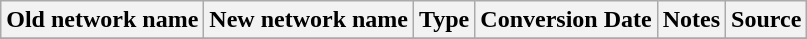<table class="wikitable">
<tr>
<th>Old network name</th>
<th>New network name</th>
<th>Type</th>
<th>Conversion Date</th>
<th>Notes</th>
<th>Source</th>
</tr>
<tr>
</tr>
</table>
